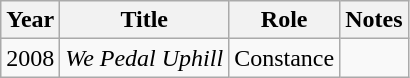<table class="wikitable">
<tr>
<th>Year</th>
<th>Title</th>
<th>Role</th>
<th>Notes</th>
</tr>
<tr>
<td>2008</td>
<td><em>We Pedal Uphill</em></td>
<td>Constance</td>
<td></td>
</tr>
</table>
